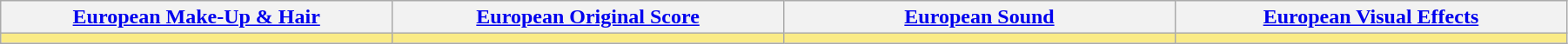<table class="wikitable" width="95%">
<tr>
<th width="20%"><a href='#'>European Make-Up & Hair</a></th>
<th width="20%"><a href='#'>European Original Score</a></th>
<th width="20%"><a href='#'>European Sound</a></th>
<th width="20%"><a href='#'>European Visual Effects</a></th>
</tr>
<tr style="background:#FAEB86">
<td></td>
<td></td>
<td></td>
<td></td>
</tr>
</table>
